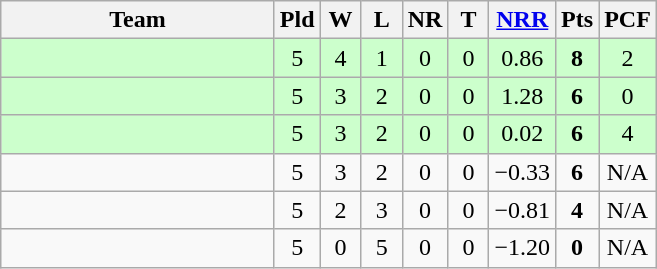<table class="wikitable" style="text-align:center">
<tr>
<th width=175>Team</th>
<th width=20 abbr="Played">Pld</th>
<th width=20 abbr="Won">W</th>
<th width=20 abbr="Lost">L</th>
<th width=20 abbr="No result">NR</th>
<th width=20 abbr="Tied">T</th>
<th width=20 abbr="Net run rate"><a href='#'>NRR</a></th>
<th width=20 abbr="Points">Pts</th>
<th width=20 abbr="Points carried forward">PCF</th>
</tr>
<tr style="background:#ccffcc">
<td style="text-align:left"></td>
<td>5</td>
<td>4</td>
<td>1</td>
<td>0</td>
<td>0</td>
<td>0.86</td>
<td><strong>8</strong></td>
<td>2</td>
</tr>
<tr style="background:#ccffcc">
<td style="text-align:left"></td>
<td>5</td>
<td>3</td>
<td>2</td>
<td>0</td>
<td>0</td>
<td>1.28</td>
<td><strong>6</strong></td>
<td>0</td>
</tr>
<tr style="background:#ccffcc">
<td style="text-align:left"></td>
<td>5</td>
<td>3</td>
<td>2</td>
<td>0</td>
<td>0</td>
<td>0.02</td>
<td><strong>6</strong></td>
<td>4</td>
</tr>
<tr>
<td style="text-align:left"></td>
<td>5</td>
<td>3</td>
<td>2</td>
<td>0</td>
<td>0</td>
<td>−0.33</td>
<td><strong>6</strong></td>
<td>N/A</td>
</tr>
<tr>
<td style="text-align:left"></td>
<td>5</td>
<td>2</td>
<td>3</td>
<td>0</td>
<td>0</td>
<td>−0.81</td>
<td><strong>4</strong></td>
<td>N/A</td>
</tr>
<tr>
<td style="text-align:left"></td>
<td>5</td>
<td>0</td>
<td>5</td>
<td>0</td>
<td>0</td>
<td>−1.20</td>
<td><strong>0</strong></td>
<td>N/A</td>
</tr>
</table>
